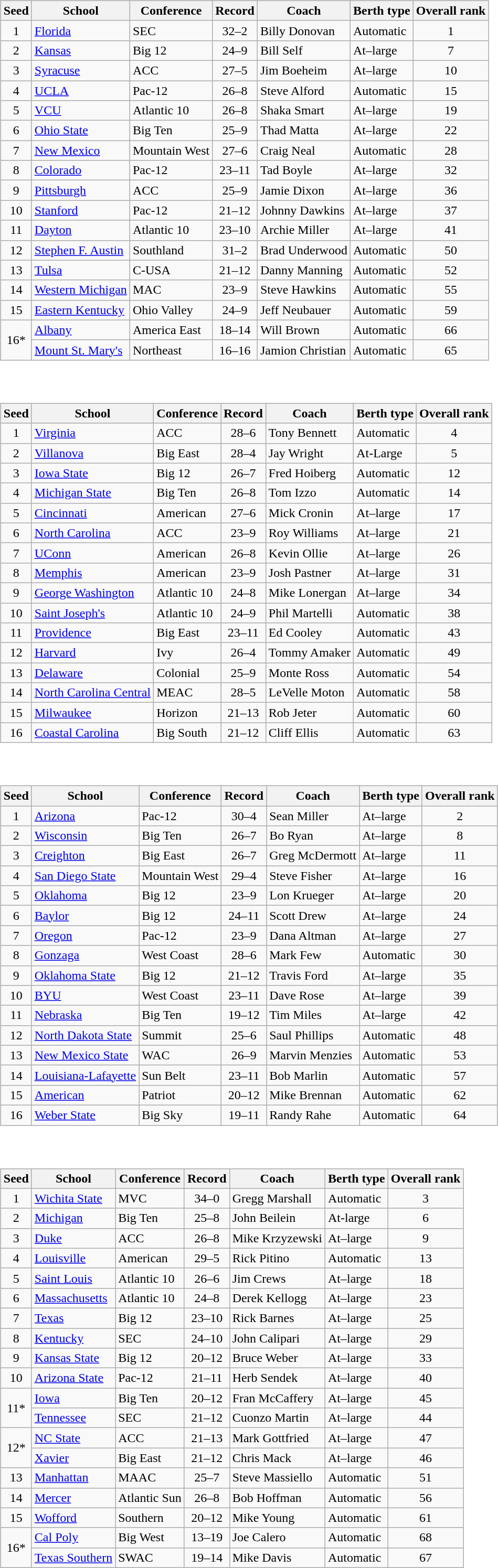<table>
<tr>
<td valign=top><br><table class="wikitable sortable">
<tr>
<th>Seed</th>
<th>School</th>
<th>Conference</th>
<th>Record</th>
<th>Coach</th>
<th>Berth type</th>
<th>Overall rank</th>
</tr>
<tr>
<td align=center>1</td>
<td><a href='#'>Florida</a></td>
<td>SEC</td>
<td align=center>32–2</td>
<td>Billy Donovan</td>
<td>Automatic</td>
<td align=center>1</td>
</tr>
<tr>
<td align=center>2</td>
<td><a href='#'>Kansas</a></td>
<td>Big 12</td>
<td align=center>24–9</td>
<td>Bill Self</td>
<td>At–large</td>
<td align=center>7</td>
</tr>
<tr>
<td align=center>3</td>
<td><a href='#'>Syracuse</a></td>
<td>ACC</td>
<td align=center>27–5</td>
<td>Jim Boeheim</td>
<td>At–large</td>
<td align=center>10</td>
</tr>
<tr>
<td align=center>4</td>
<td><a href='#'>UCLA</a></td>
<td>Pac-12</td>
<td align=center>26–8</td>
<td>Steve Alford</td>
<td>Automatic</td>
<td align=center>15</td>
</tr>
<tr>
<td align=center>5</td>
<td><a href='#'>VCU</a></td>
<td>Atlantic 10</td>
<td align=center>26–8</td>
<td>Shaka Smart</td>
<td>At–large</td>
<td align=center>19</td>
</tr>
<tr>
<td align=center>6</td>
<td><a href='#'>Ohio State</a></td>
<td>Big Ten</td>
<td align=center>25–9</td>
<td>Thad Matta</td>
<td>At–large</td>
<td align=center>22</td>
</tr>
<tr>
<td align=center>7</td>
<td><a href='#'>New Mexico</a></td>
<td>Mountain West</td>
<td align=center>27–6</td>
<td>Craig Neal</td>
<td>Automatic</td>
<td align=center>28</td>
</tr>
<tr>
<td align=center>8</td>
<td><a href='#'>Colorado</a></td>
<td>Pac-12</td>
<td align=center>23–11</td>
<td>Tad Boyle</td>
<td>At–large</td>
<td align=center>32</td>
</tr>
<tr>
<td align=center>9</td>
<td><a href='#'>Pittsburgh</a></td>
<td>ACC</td>
<td align=center>25–9</td>
<td>Jamie Dixon</td>
<td>At–large</td>
<td align=center>36</td>
</tr>
<tr>
<td align=center>10</td>
<td><a href='#'>Stanford</a></td>
<td>Pac-12</td>
<td align=center>21–12</td>
<td>Johnny Dawkins</td>
<td>At–large</td>
<td align=center>37</td>
</tr>
<tr>
<td align=center>11</td>
<td><a href='#'>Dayton</a></td>
<td>Atlantic 10</td>
<td align=center>23–10</td>
<td>Archie Miller</td>
<td>At–large</td>
<td align=center>41</td>
</tr>
<tr>
<td align=center>12</td>
<td><a href='#'>Stephen F. Austin</a></td>
<td>Southland</td>
<td align=center>31–2</td>
<td>Brad Underwood</td>
<td>Automatic</td>
<td align=center>50</td>
</tr>
<tr>
<td align=center>13</td>
<td><a href='#'>Tulsa</a></td>
<td>C-USA</td>
<td align=center>21–12</td>
<td>Danny Manning</td>
<td>Automatic</td>
<td align=center>52</td>
</tr>
<tr>
<td align=center>14</td>
<td><a href='#'>Western Michigan</a></td>
<td>MAC</td>
<td align=center>23–9</td>
<td>Steve Hawkins</td>
<td>Automatic</td>
<td align=center>55</td>
</tr>
<tr>
<td align=center>15</td>
<td><a href='#'>Eastern Kentucky</a></td>
<td>Ohio Valley</td>
<td align=center>24–9</td>
<td>Jeff Neubauer</td>
<td>Automatic</td>
<td align=center>59</td>
</tr>
<tr>
<td rowspan=2 align=center>16*</td>
<td><a href='#'>Albany</a></td>
<td>America East</td>
<td align=center>18–14</td>
<td>Will Brown</td>
<td>Automatic</td>
<td align=center>66</td>
</tr>
<tr>
<td><a href='#'>Mount St. Mary's</a></td>
<td>Northeast</td>
<td align=center>16–16</td>
<td>Jamion Christian</td>
<td>Automatic</td>
<td align=center>65</td>
</tr>
</table>
</td>
</tr>
<tr>
<td valign=top><br><table class="wikitable sortable">
<tr>
<th>Seed</th>
<th>School</th>
<th>Conference</th>
<th>Record</th>
<th>Coach</th>
<th>Berth type</th>
<th>Overall rank</th>
</tr>
<tr>
<td align=center>1</td>
<td><a href='#'>Virginia</a></td>
<td>ACC</td>
<td align=center>28–6</td>
<td>Tony Bennett</td>
<td>Automatic</td>
<td align=center>4</td>
</tr>
<tr>
<td align=center>2</td>
<td><a href='#'>Villanova</a></td>
<td>Big East</td>
<td align=center>28–4</td>
<td>Jay Wright</td>
<td>At-Large</td>
<td align=center>5</td>
</tr>
<tr>
<td align=center>3</td>
<td><a href='#'>Iowa State</a></td>
<td>Big 12</td>
<td align=center>26–7</td>
<td>Fred Hoiberg</td>
<td>Automatic</td>
<td align=center>12</td>
</tr>
<tr>
<td align=center>4</td>
<td><a href='#'>Michigan State</a></td>
<td>Big Ten</td>
<td align=center>26–8</td>
<td>Tom Izzo</td>
<td>Automatic</td>
<td align=center>14</td>
</tr>
<tr>
<td align=center>5</td>
<td><a href='#'>Cincinnati</a></td>
<td>American</td>
<td align=center>27–6</td>
<td>Mick Cronin</td>
<td>At–large</td>
<td align=center>17</td>
</tr>
<tr>
<td align=center>6</td>
<td><a href='#'>North Carolina</a></td>
<td>ACC</td>
<td align=center>23–9</td>
<td>Roy Williams</td>
<td>At–large</td>
<td align=center>21</td>
</tr>
<tr>
<td align=center>7</td>
<td><a href='#'>UConn</a></td>
<td>American</td>
<td align=center>26–8</td>
<td>Kevin Ollie</td>
<td>At–large</td>
<td align=center>26</td>
</tr>
<tr>
<td align=center>8</td>
<td><a href='#'>Memphis</a></td>
<td>American</td>
<td align=center>23–9</td>
<td>Josh Pastner</td>
<td>At–large</td>
<td align=center>31</td>
</tr>
<tr>
<td align=center>9</td>
<td><a href='#'>George Washington</a></td>
<td>Atlantic 10</td>
<td align=center>24–8</td>
<td>Mike Lonergan</td>
<td>At–large</td>
<td align=center>34</td>
</tr>
<tr>
<td align=center>10</td>
<td><a href='#'>Saint Joseph's</a></td>
<td>Atlantic 10</td>
<td align=center>24–9</td>
<td>Phil Martelli</td>
<td>Automatic</td>
<td align=center>38</td>
</tr>
<tr>
<td align=center>11</td>
<td><a href='#'>Providence</a></td>
<td>Big East</td>
<td align=center>23–11</td>
<td>Ed Cooley</td>
<td>Automatic</td>
<td align=center>43</td>
</tr>
<tr>
<td align=center>12</td>
<td><a href='#'>Harvard</a></td>
<td>Ivy</td>
<td align=center>26–4</td>
<td>Tommy Amaker</td>
<td>Automatic</td>
<td align=center>49</td>
</tr>
<tr>
<td align=center>13</td>
<td><a href='#'>Delaware</a></td>
<td>Colonial</td>
<td align=center>25–9</td>
<td>Monte Ross</td>
<td>Automatic</td>
<td align=center>54</td>
</tr>
<tr>
<td align=center>14</td>
<td><a href='#'>North Carolina Central</a></td>
<td>MEAC</td>
<td align=center>28–5</td>
<td>LeVelle Moton</td>
<td>Automatic</td>
<td align=center>58</td>
</tr>
<tr>
<td align=center>15</td>
<td><a href='#'>Milwaukee</a></td>
<td>Horizon</td>
<td align=center>21–13</td>
<td>Rob Jeter</td>
<td>Automatic</td>
<td align=center>60</td>
</tr>
<tr>
<td align=center>16</td>
<td><a href='#'>Coastal Carolina</a></td>
<td>Big South</td>
<td align=center>21–12</td>
<td>Cliff Ellis</td>
<td>Automatic</td>
<td align=center>63</td>
</tr>
</table>
</td>
</tr>
<tr>
<td valign=top><br><table class="wikitable sortable">
<tr>
<th>Seed</th>
<th>School</th>
<th>Conference</th>
<th>Record</th>
<th>Coach</th>
<th>Berth type</th>
<th>Overall rank</th>
</tr>
<tr>
<td align=center>1</td>
<td><a href='#'>Arizona</a></td>
<td>Pac-12</td>
<td align=center>30–4</td>
<td>Sean Miller</td>
<td>At–large</td>
<td align=center>2</td>
</tr>
<tr>
<td align=center>2</td>
<td><a href='#'>Wisconsin</a></td>
<td>Big Ten</td>
<td align=center>26–7</td>
<td>Bo Ryan</td>
<td>At–large</td>
<td align=center>8</td>
</tr>
<tr>
<td align=center>3</td>
<td><a href='#'>Creighton</a></td>
<td>Big East</td>
<td align=center>26–7</td>
<td>Greg McDermott</td>
<td>At–large</td>
<td align=center>11</td>
</tr>
<tr>
<td align=center>4</td>
<td><a href='#'>San Diego State</a></td>
<td>Mountain West</td>
<td align=center>29–4</td>
<td>Steve Fisher</td>
<td>At–large</td>
<td align=center>16</td>
</tr>
<tr>
<td align=center>5</td>
<td><a href='#'>Oklahoma</a></td>
<td>Big 12</td>
<td align=center>23–9</td>
<td>Lon Krueger</td>
<td>At–large</td>
<td align=center>20</td>
</tr>
<tr>
<td align=center>6</td>
<td><a href='#'>Baylor</a></td>
<td>Big 12</td>
<td align=center>24–11</td>
<td>Scott Drew</td>
<td>At–large</td>
<td align=center>24</td>
</tr>
<tr>
<td align=center>7</td>
<td><a href='#'>Oregon</a></td>
<td>Pac-12</td>
<td align=center>23–9</td>
<td>Dana Altman</td>
<td>At–large</td>
<td align=center>27</td>
</tr>
<tr>
<td align=center>8</td>
<td><a href='#'>Gonzaga</a></td>
<td>West Coast</td>
<td align=center>28–6</td>
<td>Mark Few</td>
<td>Automatic</td>
<td align=center>30</td>
</tr>
<tr>
<td align=center>9</td>
<td><a href='#'>Oklahoma State</a></td>
<td>Big 12</td>
<td align=center>21–12</td>
<td>Travis Ford</td>
<td>At–large</td>
<td align=center>35</td>
</tr>
<tr>
<td align=center>10</td>
<td><a href='#'>BYU</a></td>
<td>West Coast</td>
<td align=center>23–11</td>
<td>Dave Rose</td>
<td>At–large</td>
<td align=center>39</td>
</tr>
<tr>
<td align=center>11</td>
<td><a href='#'>Nebraska</a></td>
<td>Big Ten</td>
<td align=center>19–12</td>
<td>Tim Miles</td>
<td>At–large</td>
<td align=center>42</td>
</tr>
<tr>
<td align=center>12</td>
<td><a href='#'>North Dakota State</a></td>
<td>Summit</td>
<td align=center>25–6</td>
<td>Saul Phillips</td>
<td>Automatic</td>
<td align=center>48</td>
</tr>
<tr>
<td align=center>13</td>
<td><a href='#'>New Mexico State</a></td>
<td>WAC</td>
<td align=center>26–9</td>
<td>Marvin Menzies</td>
<td>Automatic</td>
<td align=center>53</td>
</tr>
<tr>
<td align=center>14</td>
<td><a href='#'>Louisiana-Lafayette</a></td>
<td>Sun Belt</td>
<td align=center>23–11</td>
<td>Bob Marlin</td>
<td>Automatic</td>
<td align=center>57</td>
</tr>
<tr>
<td align=center>15</td>
<td><a href='#'>American</a></td>
<td>Patriot</td>
<td align=center>20–12</td>
<td>Mike Brennan</td>
<td>Automatic</td>
<td align=center>62</td>
</tr>
<tr>
<td align=center>16</td>
<td><a href='#'>Weber State</a></td>
<td>Big Sky</td>
<td align=center>19–11</td>
<td>Randy Rahe</td>
<td>Automatic</td>
<td align=center>64</td>
</tr>
</table>
</td>
</tr>
<tr>
<td valign=top><br><table class="wikitable sortable">
<tr>
<th>Seed</th>
<th>School</th>
<th>Conference</th>
<th>Record</th>
<th>Coach</th>
<th>Berth type</th>
<th>Overall rank</th>
</tr>
<tr>
<td align=center>1</td>
<td><a href='#'>Wichita State</a></td>
<td>MVC</td>
<td align=center>34–0</td>
<td>Gregg Marshall</td>
<td>Automatic</td>
<td align=center>3</td>
</tr>
<tr>
<td align=center>2</td>
<td><a href='#'>Michigan</a></td>
<td>Big Ten</td>
<td align=center>25–8</td>
<td>John Beilein</td>
<td>At-large</td>
<td align=center>6</td>
</tr>
<tr>
<td align=center>3</td>
<td><a href='#'>Duke</a></td>
<td>ACC</td>
<td align=center>26–8</td>
<td>Mike Krzyzewski</td>
<td>At–large</td>
<td align=center>9</td>
</tr>
<tr>
<td align=center>4</td>
<td><a href='#'>Louisville</a></td>
<td>American</td>
<td align=center>29–5</td>
<td>Rick Pitino</td>
<td>Automatic</td>
<td align=center>13</td>
</tr>
<tr>
<td align=center>5</td>
<td><a href='#'>Saint Louis</a></td>
<td>Atlantic 10</td>
<td align=center>26–6</td>
<td>Jim Crews</td>
<td>At–large</td>
<td align=center>18</td>
</tr>
<tr>
<td align=center>6</td>
<td><a href='#'>Massachusetts</a></td>
<td>Atlantic 10</td>
<td align=center>24–8</td>
<td>Derek Kellogg</td>
<td>At–large</td>
<td align=center>23</td>
</tr>
<tr>
<td align=center>7</td>
<td><a href='#'>Texas</a></td>
<td>Big 12</td>
<td align=center>23–10</td>
<td>Rick Barnes</td>
<td>At–large</td>
<td align=center>25</td>
</tr>
<tr>
<td align=center>8</td>
<td><a href='#'>Kentucky</a></td>
<td>SEC</td>
<td align=center>24–10</td>
<td>John Calipari</td>
<td>At–large</td>
<td align=center>29</td>
</tr>
<tr>
<td align=center>9</td>
<td><a href='#'>Kansas State</a></td>
<td>Big 12</td>
<td align=center>20–12</td>
<td>Bruce Weber</td>
<td>At–large</td>
<td align=center>33</td>
</tr>
<tr>
<td align=center>10</td>
<td><a href='#'>Arizona State</a></td>
<td>Pac-12</td>
<td align=center>21–11</td>
<td>Herb Sendek</td>
<td>At–large</td>
<td align=center>40</td>
</tr>
<tr>
<td rowspan=2 align=center>11*</td>
<td><a href='#'>Iowa</a></td>
<td>Big Ten</td>
<td align=center>20–12</td>
<td>Fran McCaffery</td>
<td>At–large</td>
<td align=center>45</td>
</tr>
<tr>
<td><a href='#'>Tennessee</a></td>
<td>SEC</td>
<td align=center>21–12</td>
<td>Cuonzo Martin</td>
<td>At–large</td>
<td align=center>44</td>
</tr>
<tr>
<td rowspan=2 align=center>12*</td>
<td><a href='#'>NC State</a></td>
<td>ACC</td>
<td align=center>21–13</td>
<td>Mark Gottfried</td>
<td>At–large</td>
<td align=center>47</td>
</tr>
<tr>
<td><a href='#'>Xavier</a></td>
<td>Big East</td>
<td align=center>21–12</td>
<td>Chris Mack</td>
<td>At–large</td>
<td align=center>46</td>
</tr>
<tr>
<td align=center>13</td>
<td><a href='#'>Manhattan</a></td>
<td>MAAC</td>
<td align=center>25–7</td>
<td>Steve Massiello</td>
<td>Automatic</td>
<td align=center>51</td>
</tr>
<tr>
<td align=center>14</td>
<td><a href='#'>Mercer</a></td>
<td>Atlantic Sun</td>
<td align=center>26–8</td>
<td>Bob Hoffman</td>
<td>Automatic</td>
<td align=center>56</td>
</tr>
<tr>
<td align=center>15</td>
<td><a href='#'>Wofford</a></td>
<td>Southern</td>
<td align=center>20–12</td>
<td>Mike Young</td>
<td>Automatic</td>
<td align=center>61</td>
</tr>
<tr>
<td rowspan=2 align=center>16*</td>
<td><a href='#'>Cal Poly</a></td>
<td>Big West</td>
<td align=center>13–19</td>
<td>Joe Calero</td>
<td>Automatic</td>
<td align=center>68</td>
</tr>
<tr>
<td><a href='#'>Texas Southern</a></td>
<td>SWAC</td>
<td align=center>19–14</td>
<td>Mike Davis</td>
<td>Automatic</td>
<td align=center>67</td>
</tr>
</table>
</td>
</tr>
</table>
